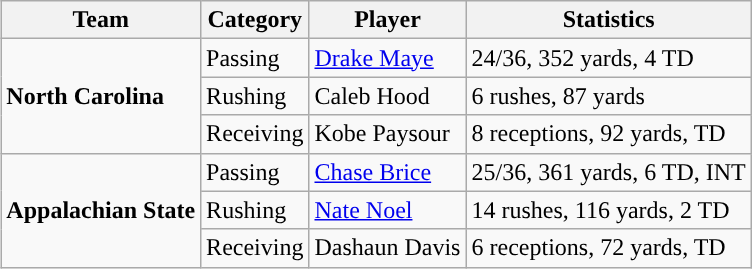<table class="wikitable" style="float: right;">
<tr>
<th>Team</th>
<th>Category</th>
<th>Player</th>
<th>Statistics</th>
</tr>
<tr>
<td rowspan=3><strong>North Carolina</strong></td>
<td>Passing</td>
<td><a href='#'>Drake Maye</a></td>
<td>24/36, 352 yards, 4 TD</td>
</tr>
<tr>
<td>Rushing</td>
<td>Caleb Hood</td>
<td>6 rushes, 87 yards</td>
</tr>
<tr>
<td>Receiving</td>
<td>Kobe Paysour</td>
<td>8 receptions, 92 yards, TD</td>
</tr>
<tr>
<td rowspan=3><strong>Appalachian State</strong></td>
<td>Passing</td>
<td><a href='#'>Chase Brice</a></td>
<td>25/36, 361 yards, 6 TD, INT</td>
</tr>
<tr>
<td>Rushing</td>
<td><a href='#'>Nate Noel</a></td>
<td>14 rushes, 116 yards, 2 TD</td>
</tr>
<tr>
<td>Receiving</td>
<td>Dashaun Davis</td>
<td>6 receptions, 72 yards, TD</td>
</tr>
</table>
